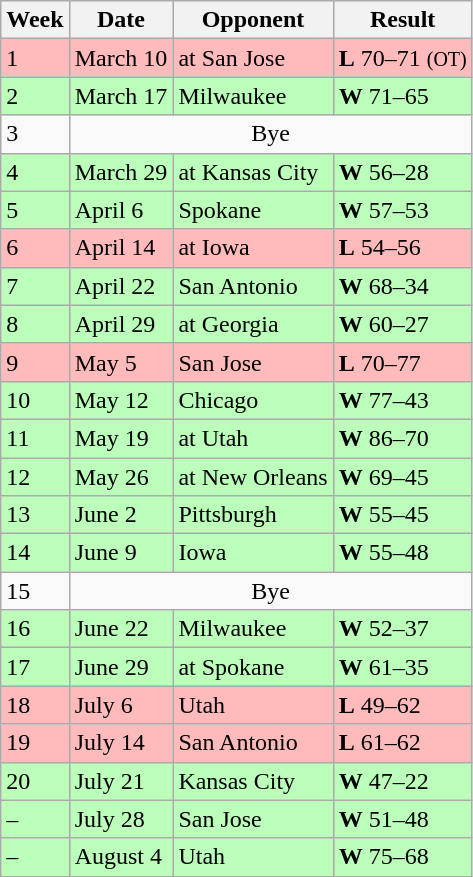<table class="wikitable">
<tr>
<th>Week</th>
<th>Date</th>
<th>Opponent</th>
<th>Result</th>
</tr>
<tr bgcolor="#ffbbbb">
<td>1</td>
<td>March 10</td>
<td>at San Jose</td>
<td><strong>L</strong> 70–71 <small>(OT)</small></td>
</tr>
<tr bgcolor="#bbffbb">
<td>2</td>
<td>March 17</td>
<td>Milwaukee</td>
<td><strong>W</strong> 71–65</td>
</tr>
<tr>
<td>3</td>
<td colspan="3" align="center">Bye</td>
</tr>
<tr bgcolor="#bbffbb">
<td>4</td>
<td>March 29</td>
<td>at Kansas City</td>
<td><strong>W</strong> 56–28</td>
</tr>
<tr bgcolor="#bbffbb">
<td>5</td>
<td>April 6</td>
<td>Spokane</td>
<td><strong>W</strong> 57–53</td>
</tr>
<tr bgcolor="#ffbbbb">
<td>6</td>
<td>April 14</td>
<td>at Iowa</td>
<td><strong>L</strong> 54–56</td>
</tr>
<tr bgcolor="#bbffbb">
<td>7</td>
<td>April 22</td>
<td>San Antonio</td>
<td><strong>W</strong> 68–34</td>
</tr>
<tr bgcolor="#bbffbb">
<td>8</td>
<td>April 29</td>
<td>at Georgia</td>
<td><strong>W</strong> 60–27</td>
</tr>
<tr bgcolor="#ffbbbb">
<td>9</td>
<td>May 5</td>
<td>San Jose</td>
<td><strong>L</strong> 70–77</td>
</tr>
<tr bgcolor="#bbffbb">
<td>10</td>
<td>May 12</td>
<td>Chicago</td>
<td><strong>W</strong> 77–43</td>
</tr>
<tr bgcolor="#bbffbb">
<td>11</td>
<td>May 19</td>
<td>at Utah</td>
<td><strong>W</strong> 86–70</td>
</tr>
<tr bgcolor="#bbffbb">
<td>12</td>
<td>May 26</td>
<td>at New Orleans</td>
<td><strong>W</strong> 69–45</td>
</tr>
<tr bgcolor="#bbffbb">
<td>13</td>
<td>June 2</td>
<td>Pittsburgh</td>
<td><strong>W</strong> 55–45</td>
</tr>
<tr bgcolor="#bbffbb">
<td>14</td>
<td>June 9</td>
<td>Iowa</td>
<td><strong>W</strong> 55–48</td>
</tr>
<tr>
<td>15</td>
<td colspan="3" align="center">Bye</td>
</tr>
<tr bgcolor="#bbffbb">
<td>16</td>
<td>June 22</td>
<td>Milwaukee</td>
<td><strong>W</strong> 52–37</td>
</tr>
<tr bgcolor="#bbffbb">
<td>17</td>
<td>June 29</td>
<td>at Spokane</td>
<td><strong>W</strong> 61–35</td>
</tr>
<tr bgcolor="#ffbbbb">
<td>18</td>
<td>July 6</td>
<td>Utah</td>
<td><strong>L</strong> 49–62</td>
</tr>
<tr bgcolor="#ffbbbb">
<td>19</td>
<td>July 14</td>
<td>San Antonio</td>
<td><strong>L</strong> 61–62</td>
</tr>
<tr bgcolor="#bbffbb">
<td>20</td>
<td>July 21</td>
<td>Kansas City</td>
<td><strong>W</strong> 47–22</td>
</tr>
<tr bgcolor="#bbffbb">
<td>–</td>
<td>July 28</td>
<td>San Jose</td>
<td><strong>W</strong> 51–48</td>
</tr>
<tr bgcolor="#bbffbb">
<td>–</td>
<td>August 4</td>
<td>Utah</td>
<td><strong>W</strong> 75–68</td>
</tr>
</table>
